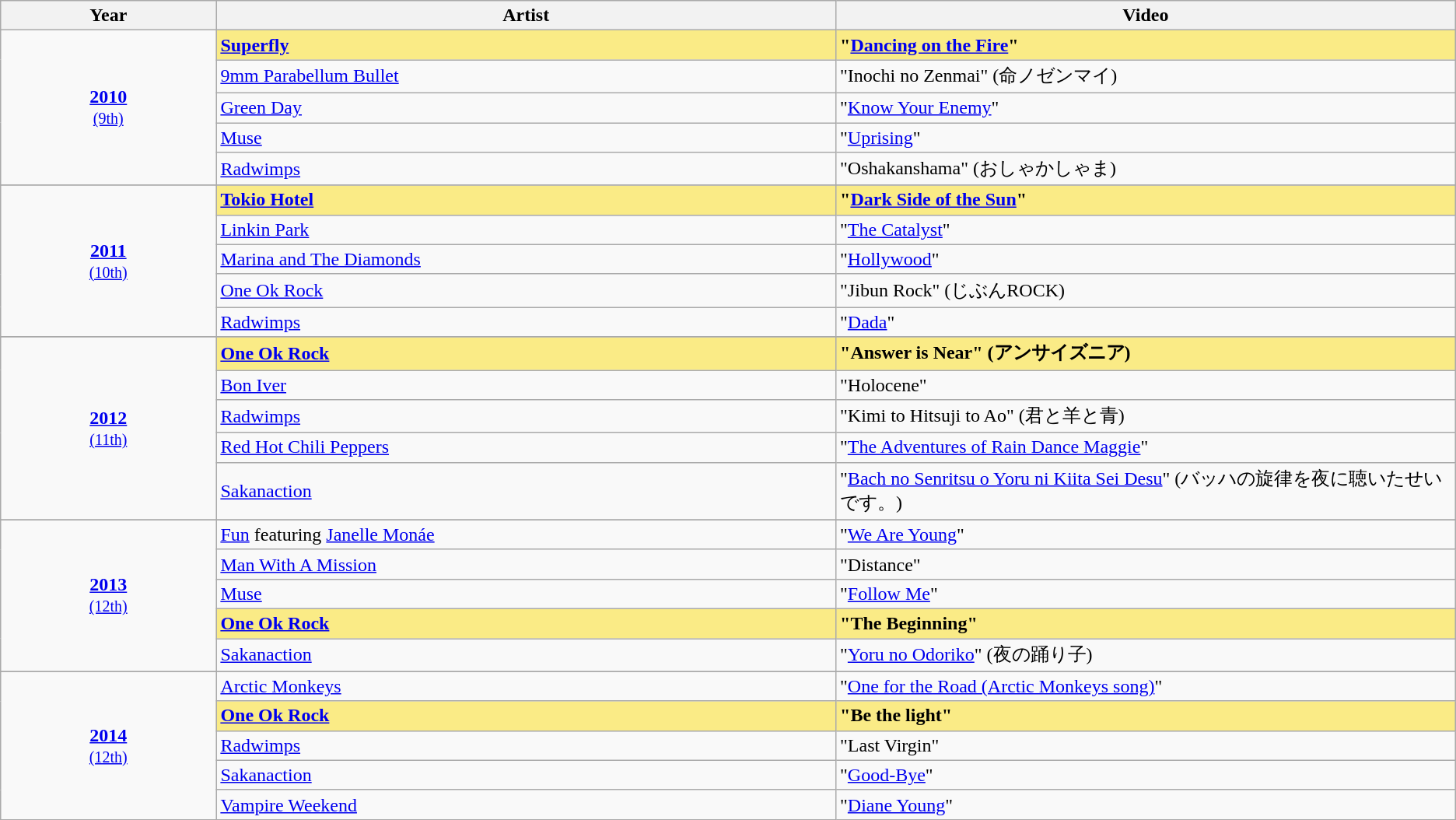<table class="sortable wikitable">
<tr>
<th width="8%">Year</th>
<th width="23%">Artist</th>
<th width="23%">Video</th>
</tr>
<tr>
<td rowspan=5 style="text-align:center"><strong><a href='#'>2010</a></strong><br><small><a href='#'>(9th)</a></small></td>
<td style="background:#FAEB86"><strong><a href='#'>Superfly</a></strong></td>
<td style="background:#FAEB86"><strong>"<a href='#'>Dancing on the Fire</a>"</strong></td>
</tr>
<tr>
<td><a href='#'>9mm Parabellum Bullet</a></td>
<td>"Inochi no Zenmai" (命ノゼンマイ)</td>
</tr>
<tr>
<td><a href='#'>Green Day</a></td>
<td>"<a href='#'>Know Your Enemy</a>"</td>
</tr>
<tr>
<td><a href='#'>Muse</a></td>
<td>"<a href='#'>Uprising</a>"</td>
</tr>
<tr>
<td><a href='#'>Radwimps</a></td>
<td>"Oshakanshama" (おしゃかしゃま)</td>
</tr>
<tr>
</tr>
<tr>
<td rowspan=5 style="text-align:center"><strong><a href='#'>2011</a></strong><br><small><a href='#'>(10th)</a></small></td>
<td style="background:#FAEB86"><strong><a href='#'>Tokio Hotel</a></strong></td>
<td style="background:#FAEB86"><strong>"<a href='#'>Dark Side of the Sun</a>"</strong></td>
</tr>
<tr>
<td><a href='#'>Linkin Park</a></td>
<td>"<a href='#'>The Catalyst</a>"</td>
</tr>
<tr>
<td><a href='#'>Marina and The Diamonds</a></td>
<td>"<a href='#'>Hollywood</a>"</td>
</tr>
<tr>
<td><a href='#'>One Ok Rock</a></td>
<td>"Jibun Rock" (じぶんROCK)</td>
</tr>
<tr>
<td><a href='#'>Radwimps</a></td>
<td>"<a href='#'>Dada</a>"</td>
</tr>
<tr>
</tr>
<tr>
<td rowspan=5 style="text-align:center"><strong><a href='#'>2012</a></strong><br><small><a href='#'>(11th)</a></small></td>
<td style="background:#FAEB86"><strong> <a href='#'>One Ok Rock</a> </strong></td>
<td style="background:#FAEB86"><strong> "Answer is Near" (アンサイズニア)</strong></td>
</tr>
<tr>
<td><a href='#'>Bon Iver</a></td>
<td>"Holocene"</td>
</tr>
<tr>
<td><a href='#'>Radwimps</a></td>
<td>"Kimi to Hitsuji to Ao" (君と羊と青)</td>
</tr>
<tr>
<td><a href='#'>Red Hot Chili Peppers</a></td>
<td>"<a href='#'>The Adventures of Rain Dance Maggie</a>"</td>
</tr>
<tr>
<td><a href='#'>Sakanaction</a></td>
<td>"<a href='#'>Bach no Senritsu o Yoru ni Kiita Sei Desu</a>" (バッハの旋律を夜に聴いたせいです。)</td>
</tr>
<tr>
</tr>
<tr>
<td rowspan=5 style="text-align:center"><strong><a href='#'>2013</a></strong><br><small><a href='#'>(12th)</a></small></td>
<td><a href='#'>Fun</a> featuring <a href='#'>Janelle Monáe</a></td>
<td>"<a href='#'>We Are Young</a>"</td>
</tr>
<tr>
<td><a href='#'>Man With A Mission</a></td>
<td>"Distance"</td>
</tr>
<tr>
<td><a href='#'>Muse</a></td>
<td>"<a href='#'>Follow Me</a>"</td>
</tr>
<tr>
<td style="background:#FAEB86"><strong> <a href='#'>One Ok Rock</a> </strong></td>
<td style="background:#FAEB86"><strong> "The Beginning" </strong></td>
</tr>
<tr>
<td><a href='#'>Sakanaction</a></td>
<td>"<a href='#'>Yoru no Odoriko</a>" (夜の踊り子)</td>
</tr>
<tr>
</tr>
<tr>
<td rowspan=5 style="text-align:center"><strong><a href='#'>2014</a></strong><br><small><a href='#'>(12th)</a></small></td>
<td><a href='#'>Arctic Monkeys</a></td>
<td>"<a href='#'>One for the Road (Arctic Monkeys song)</a>"</td>
</tr>
<tr>
<td style="background:#FAEB86"><strong> <a href='#'>One Ok Rock</a> </strong></td>
<td style="background:#FAEB86"><strong> "Be the light" </strong></td>
</tr>
<tr>
<td><a href='#'>Radwimps</a></td>
<td>"Last Virgin"</td>
</tr>
<tr>
<td><a href='#'>Sakanaction</a></td>
<td>"<a href='#'>Good-Bye</a>"</td>
</tr>
<tr>
<td><a href='#'>Vampire Weekend</a></td>
<td>"<a href='#'>Diane Young</a>"</td>
</tr>
</table>
